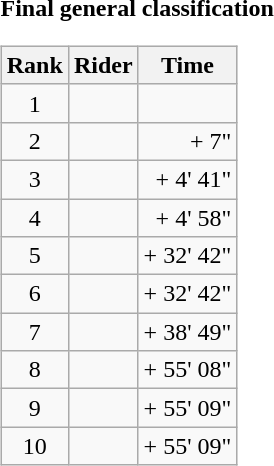<table>
<tr>
<td><strong>Final general classification</strong><br><table class="wikitable">
<tr>
<th scope="col">Rank</th>
<th scope="col">Rider</th>
<th scope="col">Time</th>
</tr>
<tr>
<td style="text-align:center;">1</td>
<td></td>
<td style="text-align:right;"></td>
</tr>
<tr>
<td style="text-align:center;">2</td>
<td></td>
<td style="text-align:right;">+ 7"</td>
</tr>
<tr>
<td style="text-align:center;">3</td>
<td></td>
<td style="text-align:right;">+ 4' 41"</td>
</tr>
<tr>
<td style="text-align:center;">4</td>
<td></td>
<td style="text-align:right;">+ 4' 58"</td>
</tr>
<tr>
<td style="text-align:center;">5</td>
<td></td>
<td style="text-align:right;">+ 32' 42"</td>
</tr>
<tr>
<td style="text-align:center;">6</td>
<td></td>
<td style="text-align:right;">+ 32' 42"</td>
</tr>
<tr>
<td style="text-align:center;">7</td>
<td></td>
<td style="text-align:right;">+ 38' 49"</td>
</tr>
<tr>
<td style="text-align:center;">8</td>
<td></td>
<td style="text-align:right;">+ 55' 08"</td>
</tr>
<tr>
<td style="text-align:center;">9</td>
<td></td>
<td style="text-align:right;">+ 55' 09"</td>
</tr>
<tr>
<td style="text-align:center;">10</td>
<td></td>
<td style="text-align:right;">+ 55' 09"</td>
</tr>
</table>
</td>
</tr>
</table>
